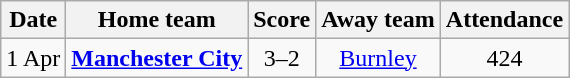<table class="wikitable" style="text-align:center">
<tr>
<th>Date</th>
<th>Home team</th>
<th>Score</th>
<th>Away team</th>
<th>Attendance</th>
</tr>
<tr>
<td>1 Apr</td>
<td><strong><a href='#'>Manchester City</a></strong></td>
<td>3–2</td>
<td><a href='#'>Burnley</a></td>
<td>424</td>
</tr>
</table>
